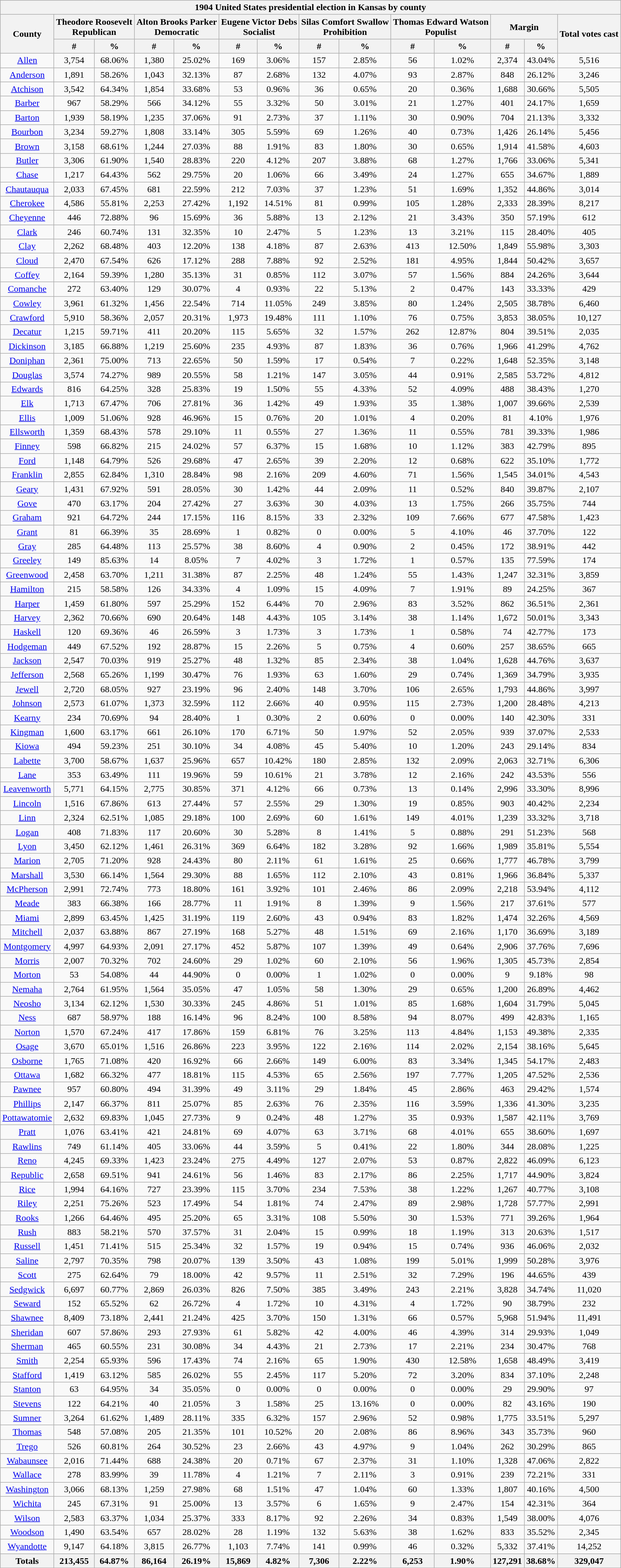<table class="wikitable sortable mw-collapsible mw-collapsed" style="text-align:center">
<tr>
<th colspan="14">1904 United States presidential election in Kansas by county</th>
</tr>
<tr>
<th rowspan="2" style="text-align:center;">County</th>
<th colspan="2" style="text-align:center;">Theodore Roosevelt<br>Republican</th>
<th colspan="2" style="text-align:center;">Alton Brooks Parker<br>Democratic</th>
<th colspan="2" style="text-align:center;">Eugene Victor Debs<br>Socialist</th>
<th colspan="2" style="text-align:center;">Silas Comfort Swallow<br>Prohibition</th>
<th colspan="2" style="text-align:center;">Thomas Edward Watson<br>Populist</th>
<th colspan="2" style="text-align:center;">Margin</th>
<th rowspan="2" style="text-align:center;">Total votes cast</th>
</tr>
<tr>
<th style="text-align:center;" data-sort-type="number">#</th>
<th style="text-align:center;" data-sort-type="number">%</th>
<th style="text-align:center;" data-sort-type="number">#</th>
<th style="text-align:center;" data-sort-type="number">%</th>
<th style="text-align:center;" data-sort-type="number">#</th>
<th style="text-align:center;" data-sort-type="number">%</th>
<th style="text-align:center;" data-sort-type="number">#</th>
<th style="text-align:center;" data-sort-type="number">%</th>
<th style="text-align:center;" data-sort-type="number">#</th>
<th style="text-align:center;" data-sort-type="number">%</th>
<th style="text-align:center;" data-sort-type="number">#</th>
<th style="text-align:center;" data-sort-type="number">%</th>
</tr>
<tr style="text-align:center;">
<td><a href='#'>Allen</a></td>
<td>3,754</td>
<td>68.06%</td>
<td>1,380</td>
<td>25.02%</td>
<td>169</td>
<td>3.06%</td>
<td>157</td>
<td>2.85%</td>
<td>56</td>
<td>1.02%</td>
<td>2,374</td>
<td>43.04%</td>
<td>5,516</td>
</tr>
<tr style="text-align:center;">
<td><a href='#'>Anderson</a></td>
<td>1,891</td>
<td>58.26%</td>
<td>1,043</td>
<td>32.13%</td>
<td>87</td>
<td>2.68%</td>
<td>132</td>
<td>4.07%</td>
<td>93</td>
<td>2.87%</td>
<td>848</td>
<td>26.12%</td>
<td>3,246</td>
</tr>
<tr style="text-align:center;">
<td><a href='#'>Atchison</a></td>
<td>3,542</td>
<td>64.34%</td>
<td>1,854</td>
<td>33.68%</td>
<td>53</td>
<td>0.96%</td>
<td>36</td>
<td>0.65%</td>
<td>20</td>
<td>0.36%</td>
<td>1,688</td>
<td>30.66%</td>
<td>5,505</td>
</tr>
<tr style="text-align:center;">
<td><a href='#'>Barber</a></td>
<td>967</td>
<td>58.29%</td>
<td>566</td>
<td>34.12%</td>
<td>55</td>
<td>3.32%</td>
<td>50</td>
<td>3.01%</td>
<td>21</td>
<td>1.27%</td>
<td>401</td>
<td>24.17%</td>
<td>1,659</td>
</tr>
<tr style="text-align:center;">
<td><a href='#'>Barton</a></td>
<td>1,939</td>
<td>58.19%</td>
<td>1,235</td>
<td>37.06%</td>
<td>91</td>
<td>2.73%</td>
<td>37</td>
<td>1.11%</td>
<td>30</td>
<td>0.90%</td>
<td>704</td>
<td>21.13%</td>
<td>3,332</td>
</tr>
<tr style="text-align:center;">
<td><a href='#'>Bourbon</a></td>
<td>3,234</td>
<td>59.27%</td>
<td>1,808</td>
<td>33.14%</td>
<td>305</td>
<td>5.59%</td>
<td>69</td>
<td>1.26%</td>
<td>40</td>
<td>0.73%</td>
<td>1,426</td>
<td>26.14%</td>
<td>5,456</td>
</tr>
<tr style="text-align:center;">
<td><a href='#'>Brown</a></td>
<td>3,158</td>
<td>68.61%</td>
<td>1,244</td>
<td>27.03%</td>
<td>88</td>
<td>1.91%</td>
<td>83</td>
<td>1.80%</td>
<td>30</td>
<td>0.65%</td>
<td>1,914</td>
<td>41.58%</td>
<td>4,603</td>
</tr>
<tr style="text-align:center;">
<td><a href='#'>Butler</a></td>
<td>3,306</td>
<td>61.90%</td>
<td>1,540</td>
<td>28.83%</td>
<td>220</td>
<td>4.12%</td>
<td>207</td>
<td>3.88%</td>
<td>68</td>
<td>1.27%</td>
<td>1,766</td>
<td>33.06%</td>
<td>5,341</td>
</tr>
<tr style="text-align:center;">
<td><a href='#'>Chase</a></td>
<td>1,217</td>
<td>64.43%</td>
<td>562</td>
<td>29.75%</td>
<td>20</td>
<td>1.06%</td>
<td>66</td>
<td>3.49%</td>
<td>24</td>
<td>1.27%</td>
<td>655</td>
<td>34.67%</td>
<td>1,889</td>
</tr>
<tr style="text-align:center;">
<td><a href='#'>Chautauqua</a></td>
<td>2,033</td>
<td>67.45%</td>
<td>681</td>
<td>22.59%</td>
<td>212</td>
<td>7.03%</td>
<td>37</td>
<td>1.23%</td>
<td>51</td>
<td>1.69%</td>
<td>1,352</td>
<td>44.86%</td>
<td>3,014</td>
</tr>
<tr style="text-align:center;">
<td><a href='#'>Cherokee</a></td>
<td>4,586</td>
<td>55.81%</td>
<td>2,253</td>
<td>27.42%</td>
<td>1,192</td>
<td>14.51%</td>
<td>81</td>
<td>0.99%</td>
<td>105</td>
<td>1.28%</td>
<td>2,333</td>
<td>28.39%</td>
<td>8,217</td>
</tr>
<tr style="text-align:center;">
<td><a href='#'>Cheyenne</a></td>
<td>446</td>
<td>72.88%</td>
<td>96</td>
<td>15.69%</td>
<td>36</td>
<td>5.88%</td>
<td>13</td>
<td>2.12%</td>
<td>21</td>
<td>3.43%</td>
<td>350</td>
<td>57.19%</td>
<td>612</td>
</tr>
<tr style="text-align:center;">
<td><a href='#'>Clark</a></td>
<td>246</td>
<td>60.74%</td>
<td>131</td>
<td>32.35%</td>
<td>10</td>
<td>2.47%</td>
<td>5</td>
<td>1.23%</td>
<td>13</td>
<td>3.21%</td>
<td>115</td>
<td>28.40%</td>
<td>405</td>
</tr>
<tr style="text-align:center;">
<td><a href='#'>Clay</a></td>
<td>2,262</td>
<td>68.48%</td>
<td>403</td>
<td>12.20%</td>
<td>138</td>
<td>4.18%</td>
<td>87</td>
<td>2.63%</td>
<td>413</td>
<td>12.50%</td>
<td>1,849</td>
<td>55.98%</td>
<td>3,303</td>
</tr>
<tr style="text-align:center;">
<td><a href='#'>Cloud</a></td>
<td>2,470</td>
<td>67.54%</td>
<td>626</td>
<td>17.12%</td>
<td>288</td>
<td>7.88%</td>
<td>92</td>
<td>2.52%</td>
<td>181</td>
<td>4.95%</td>
<td>1,844</td>
<td>50.42%</td>
<td>3,657</td>
</tr>
<tr style="text-align:center;">
<td><a href='#'>Coffey</a></td>
<td>2,164</td>
<td>59.39%</td>
<td>1,280</td>
<td>35.13%</td>
<td>31</td>
<td>0.85%</td>
<td>112</td>
<td>3.07%</td>
<td>57</td>
<td>1.56%</td>
<td>884</td>
<td>24.26%</td>
<td>3,644</td>
</tr>
<tr style="text-align:center;">
<td><a href='#'>Comanche</a></td>
<td>272</td>
<td>63.40%</td>
<td>129</td>
<td>30.07%</td>
<td>4</td>
<td>0.93%</td>
<td>22</td>
<td>5.13%</td>
<td>2</td>
<td>0.47%</td>
<td>143</td>
<td>33.33%</td>
<td>429</td>
</tr>
<tr style="text-align:center;">
<td><a href='#'>Cowley</a></td>
<td>3,961</td>
<td>61.32%</td>
<td>1,456</td>
<td>22.54%</td>
<td>714</td>
<td>11.05%</td>
<td>249</td>
<td>3.85%</td>
<td>80</td>
<td>1.24%</td>
<td>2,505</td>
<td>38.78%</td>
<td>6,460</td>
</tr>
<tr style="text-align:center;">
<td><a href='#'>Crawford</a></td>
<td>5,910</td>
<td>58.36%</td>
<td>2,057</td>
<td>20.31%</td>
<td>1,973</td>
<td>19.48%</td>
<td>111</td>
<td>1.10%</td>
<td>76</td>
<td>0.75%</td>
<td>3,853</td>
<td>38.05%</td>
<td>10,127</td>
</tr>
<tr style="text-align:center;">
<td><a href='#'>Decatur</a></td>
<td>1,215</td>
<td>59.71%</td>
<td>411</td>
<td>20.20%</td>
<td>115</td>
<td>5.65%</td>
<td>32</td>
<td>1.57%</td>
<td>262</td>
<td>12.87%</td>
<td>804</td>
<td>39.51%</td>
<td>2,035</td>
</tr>
<tr style="text-align:center;">
<td><a href='#'>Dickinson</a></td>
<td>3,185</td>
<td>66.88%</td>
<td>1,219</td>
<td>25.60%</td>
<td>235</td>
<td>4.93%</td>
<td>87</td>
<td>1.83%</td>
<td>36</td>
<td>0.76%</td>
<td>1,966</td>
<td>41.29%</td>
<td>4,762</td>
</tr>
<tr style="text-align:center;">
<td><a href='#'>Doniphan</a></td>
<td>2,361</td>
<td>75.00%</td>
<td>713</td>
<td>22.65%</td>
<td>50</td>
<td>1.59%</td>
<td>17</td>
<td>0.54%</td>
<td>7</td>
<td>0.22%</td>
<td>1,648</td>
<td>52.35%</td>
<td>3,148</td>
</tr>
<tr style="text-align:center;">
<td><a href='#'>Douglas</a></td>
<td>3,574</td>
<td>74.27%</td>
<td>989</td>
<td>20.55%</td>
<td>58</td>
<td>1.21%</td>
<td>147</td>
<td>3.05%</td>
<td>44</td>
<td>0.91%</td>
<td>2,585</td>
<td>53.72%</td>
<td>4,812</td>
</tr>
<tr style="text-align:center;">
<td><a href='#'>Edwards</a></td>
<td>816</td>
<td>64.25%</td>
<td>328</td>
<td>25.83%</td>
<td>19</td>
<td>1.50%</td>
<td>55</td>
<td>4.33%</td>
<td>52</td>
<td>4.09%</td>
<td>488</td>
<td>38.43%</td>
<td>1,270</td>
</tr>
<tr style="text-align:center;">
<td><a href='#'>Elk</a></td>
<td>1,713</td>
<td>67.47%</td>
<td>706</td>
<td>27.81%</td>
<td>36</td>
<td>1.42%</td>
<td>49</td>
<td>1.93%</td>
<td>35</td>
<td>1.38%</td>
<td>1,007</td>
<td>39.66%</td>
<td>2,539</td>
</tr>
<tr style="text-align:center;">
<td><a href='#'>Ellis</a></td>
<td>1,009</td>
<td>51.06%</td>
<td>928</td>
<td>46.96%</td>
<td>15</td>
<td>0.76%</td>
<td>20</td>
<td>1.01%</td>
<td>4</td>
<td>0.20%</td>
<td>81</td>
<td>4.10%</td>
<td>1,976</td>
</tr>
<tr style="text-align:center;">
<td><a href='#'>Ellsworth</a></td>
<td>1,359</td>
<td>68.43%</td>
<td>578</td>
<td>29.10%</td>
<td>11</td>
<td>0.55%</td>
<td>27</td>
<td>1.36%</td>
<td>11</td>
<td>0.55%</td>
<td>781</td>
<td>39.33%</td>
<td>1,986</td>
</tr>
<tr style="text-align:center;">
<td><a href='#'>Finney</a></td>
<td>598</td>
<td>66.82%</td>
<td>215</td>
<td>24.02%</td>
<td>57</td>
<td>6.37%</td>
<td>15</td>
<td>1.68%</td>
<td>10</td>
<td>1.12%</td>
<td>383</td>
<td>42.79%</td>
<td>895</td>
</tr>
<tr style="text-align:center;">
<td><a href='#'>Ford</a></td>
<td>1,148</td>
<td>64.79%</td>
<td>526</td>
<td>29.68%</td>
<td>47</td>
<td>2.65%</td>
<td>39</td>
<td>2.20%</td>
<td>12</td>
<td>0.68%</td>
<td>622</td>
<td>35.10%</td>
<td>1,772</td>
</tr>
<tr style="text-align:center;">
<td><a href='#'>Franklin</a></td>
<td>2,855</td>
<td>62.84%</td>
<td>1,310</td>
<td>28.84%</td>
<td>98</td>
<td>2.16%</td>
<td>209</td>
<td>4.60%</td>
<td>71</td>
<td>1.56%</td>
<td>1,545</td>
<td>34.01%</td>
<td>4,543</td>
</tr>
<tr style="text-align:center;">
<td><a href='#'>Geary</a></td>
<td>1,431</td>
<td>67.92%</td>
<td>591</td>
<td>28.05%</td>
<td>30</td>
<td>1.42%</td>
<td>44</td>
<td>2.09%</td>
<td>11</td>
<td>0.52%</td>
<td>840</td>
<td>39.87%</td>
<td>2,107</td>
</tr>
<tr style="text-align:center;">
<td><a href='#'>Gove</a></td>
<td>470</td>
<td>63.17%</td>
<td>204</td>
<td>27.42%</td>
<td>27</td>
<td>3.63%</td>
<td>30</td>
<td>4.03%</td>
<td>13</td>
<td>1.75%</td>
<td>266</td>
<td>35.75%</td>
<td>744</td>
</tr>
<tr style="text-align:center;">
<td><a href='#'>Graham</a></td>
<td>921</td>
<td>64.72%</td>
<td>244</td>
<td>17.15%</td>
<td>116</td>
<td>8.15%</td>
<td>33</td>
<td>2.32%</td>
<td>109</td>
<td>7.66%</td>
<td>677</td>
<td>47.58%</td>
<td>1,423</td>
</tr>
<tr style="text-align:center;">
<td><a href='#'>Grant</a></td>
<td>81</td>
<td>66.39%</td>
<td>35</td>
<td>28.69%</td>
<td>1</td>
<td>0.82%</td>
<td>0</td>
<td>0.00%</td>
<td>5</td>
<td>4.10%</td>
<td>46</td>
<td>37.70%</td>
<td>122</td>
</tr>
<tr style="text-align:center;">
<td><a href='#'>Gray</a></td>
<td>285</td>
<td>64.48%</td>
<td>113</td>
<td>25.57%</td>
<td>38</td>
<td>8.60%</td>
<td>4</td>
<td>0.90%</td>
<td>2</td>
<td>0.45%</td>
<td>172</td>
<td>38.91%</td>
<td>442</td>
</tr>
<tr style="text-align:center;">
<td><a href='#'>Greeley</a></td>
<td>149</td>
<td>85.63%</td>
<td>14</td>
<td>8.05%</td>
<td>7</td>
<td>4.02%</td>
<td>3</td>
<td>1.72%</td>
<td>1</td>
<td>0.57%</td>
<td>135</td>
<td>77.59%</td>
<td>174</td>
</tr>
<tr style="text-align:center;">
<td><a href='#'>Greenwood</a></td>
<td>2,458</td>
<td>63.70%</td>
<td>1,211</td>
<td>31.38%</td>
<td>87</td>
<td>2.25%</td>
<td>48</td>
<td>1.24%</td>
<td>55</td>
<td>1.43%</td>
<td>1,247</td>
<td>32.31%</td>
<td>3,859</td>
</tr>
<tr style="text-align:center;">
<td><a href='#'>Hamilton</a></td>
<td>215</td>
<td>58.58%</td>
<td>126</td>
<td>34.33%</td>
<td>4</td>
<td>1.09%</td>
<td>15</td>
<td>4.09%</td>
<td>7</td>
<td>1.91%</td>
<td>89</td>
<td>24.25%</td>
<td>367</td>
</tr>
<tr style="text-align:center;">
<td><a href='#'>Harper</a></td>
<td>1,459</td>
<td>61.80%</td>
<td>597</td>
<td>25.29%</td>
<td>152</td>
<td>6.44%</td>
<td>70</td>
<td>2.96%</td>
<td>83</td>
<td>3.52%</td>
<td>862</td>
<td>36.51%</td>
<td>2,361</td>
</tr>
<tr style="text-align:center;">
<td><a href='#'>Harvey</a></td>
<td>2,362</td>
<td>70.66%</td>
<td>690</td>
<td>20.64%</td>
<td>148</td>
<td>4.43%</td>
<td>105</td>
<td>3.14%</td>
<td>38</td>
<td>1.14%</td>
<td>1,672</td>
<td>50.01%</td>
<td>3,343</td>
</tr>
<tr style="text-align:center;">
<td><a href='#'>Haskell</a></td>
<td>120</td>
<td>69.36%</td>
<td>46</td>
<td>26.59%</td>
<td>3</td>
<td>1.73%</td>
<td>3</td>
<td>1.73%</td>
<td>1</td>
<td>0.58%</td>
<td>74</td>
<td>42.77%</td>
<td>173</td>
</tr>
<tr style="text-align:center;">
<td><a href='#'>Hodgeman</a></td>
<td>449</td>
<td>67.52%</td>
<td>192</td>
<td>28.87%</td>
<td>15</td>
<td>2.26%</td>
<td>5</td>
<td>0.75%</td>
<td>4</td>
<td>0.60%</td>
<td>257</td>
<td>38.65%</td>
<td>665</td>
</tr>
<tr style="text-align:center;">
<td><a href='#'>Jackson</a></td>
<td>2,547</td>
<td>70.03%</td>
<td>919</td>
<td>25.27%</td>
<td>48</td>
<td>1.32%</td>
<td>85</td>
<td>2.34%</td>
<td>38</td>
<td>1.04%</td>
<td>1,628</td>
<td>44.76%</td>
<td>3,637</td>
</tr>
<tr style="text-align:center;">
<td><a href='#'>Jefferson</a></td>
<td>2,568</td>
<td>65.26%</td>
<td>1,199</td>
<td>30.47%</td>
<td>76</td>
<td>1.93%</td>
<td>63</td>
<td>1.60%</td>
<td>29</td>
<td>0.74%</td>
<td>1,369</td>
<td>34.79%</td>
<td>3,935</td>
</tr>
<tr style="text-align:center;">
<td><a href='#'>Jewell</a></td>
<td>2,720</td>
<td>68.05%</td>
<td>927</td>
<td>23.19%</td>
<td>96</td>
<td>2.40%</td>
<td>148</td>
<td>3.70%</td>
<td>106</td>
<td>2.65%</td>
<td>1,793</td>
<td>44.86%</td>
<td>3,997</td>
</tr>
<tr style="text-align:center;">
<td><a href='#'>Johnson</a></td>
<td>2,573</td>
<td>61.07%</td>
<td>1,373</td>
<td>32.59%</td>
<td>112</td>
<td>2.66%</td>
<td>40</td>
<td>0.95%</td>
<td>115</td>
<td>2.73%</td>
<td>1,200</td>
<td>28.48%</td>
<td>4,213</td>
</tr>
<tr style="text-align:center;">
<td><a href='#'>Kearny</a></td>
<td>234</td>
<td>70.69%</td>
<td>94</td>
<td>28.40%</td>
<td>1</td>
<td>0.30%</td>
<td>2</td>
<td>0.60%</td>
<td>0</td>
<td>0.00%</td>
<td>140</td>
<td>42.30%</td>
<td>331</td>
</tr>
<tr style="text-align:center;">
<td><a href='#'>Kingman</a></td>
<td>1,600</td>
<td>63.17%</td>
<td>661</td>
<td>26.10%</td>
<td>170</td>
<td>6.71%</td>
<td>50</td>
<td>1.97%</td>
<td>52</td>
<td>2.05%</td>
<td>939</td>
<td>37.07%</td>
<td>2,533</td>
</tr>
<tr style="text-align:center;">
<td><a href='#'>Kiowa</a></td>
<td>494</td>
<td>59.23%</td>
<td>251</td>
<td>30.10%</td>
<td>34</td>
<td>4.08%</td>
<td>45</td>
<td>5.40%</td>
<td>10</td>
<td>1.20%</td>
<td>243</td>
<td>29.14%</td>
<td>834</td>
</tr>
<tr style="text-align:center;">
<td><a href='#'>Labette</a></td>
<td>3,700</td>
<td>58.67%</td>
<td>1,637</td>
<td>25.96%</td>
<td>657</td>
<td>10.42%</td>
<td>180</td>
<td>2.85%</td>
<td>132</td>
<td>2.09%</td>
<td>2,063</td>
<td>32.71%</td>
<td>6,306</td>
</tr>
<tr style="text-align:center;">
<td><a href='#'>Lane</a></td>
<td>353</td>
<td>63.49%</td>
<td>111</td>
<td>19.96%</td>
<td>59</td>
<td>10.61%</td>
<td>21</td>
<td>3.78%</td>
<td>12</td>
<td>2.16%</td>
<td>242</td>
<td>43.53%</td>
<td>556</td>
</tr>
<tr style="text-align:center;">
<td><a href='#'>Leavenworth</a></td>
<td>5,771</td>
<td>64.15%</td>
<td>2,775</td>
<td>30.85%</td>
<td>371</td>
<td>4.12%</td>
<td>66</td>
<td>0.73%</td>
<td>13</td>
<td>0.14%</td>
<td>2,996</td>
<td>33.30%</td>
<td>8,996</td>
</tr>
<tr style="text-align:center;">
<td><a href='#'>Lincoln</a></td>
<td>1,516</td>
<td>67.86%</td>
<td>613</td>
<td>27.44%</td>
<td>57</td>
<td>2.55%</td>
<td>29</td>
<td>1.30%</td>
<td>19</td>
<td>0.85%</td>
<td>903</td>
<td>40.42%</td>
<td>2,234</td>
</tr>
<tr style="text-align:center;">
<td><a href='#'>Linn</a></td>
<td>2,324</td>
<td>62.51%</td>
<td>1,085</td>
<td>29.18%</td>
<td>100</td>
<td>2.69%</td>
<td>60</td>
<td>1.61%</td>
<td>149</td>
<td>4.01%</td>
<td>1,239</td>
<td>33.32%</td>
<td>3,718</td>
</tr>
<tr style="text-align:center;">
<td><a href='#'>Logan</a></td>
<td>408</td>
<td>71.83%</td>
<td>117</td>
<td>20.60%</td>
<td>30</td>
<td>5.28%</td>
<td>8</td>
<td>1.41%</td>
<td>5</td>
<td>0.88%</td>
<td>291</td>
<td>51.23%</td>
<td>568</td>
</tr>
<tr style="text-align:center;">
<td><a href='#'>Lyon</a></td>
<td>3,450</td>
<td>62.12%</td>
<td>1,461</td>
<td>26.31%</td>
<td>369</td>
<td>6.64%</td>
<td>182</td>
<td>3.28%</td>
<td>92</td>
<td>1.66%</td>
<td>1,989</td>
<td>35.81%</td>
<td>5,554</td>
</tr>
<tr style="text-align:center;">
<td><a href='#'>Marion</a></td>
<td>2,705</td>
<td>71.20%</td>
<td>928</td>
<td>24.43%</td>
<td>80</td>
<td>2.11%</td>
<td>61</td>
<td>1.61%</td>
<td>25</td>
<td>0.66%</td>
<td>1,777</td>
<td>46.78%</td>
<td>3,799</td>
</tr>
<tr style="text-align:center;">
<td><a href='#'>Marshall</a></td>
<td>3,530</td>
<td>66.14%</td>
<td>1,564</td>
<td>29.30%</td>
<td>88</td>
<td>1.65%</td>
<td>112</td>
<td>2.10%</td>
<td>43</td>
<td>0.81%</td>
<td>1,966</td>
<td>36.84%</td>
<td>5,337</td>
</tr>
<tr style="text-align:center;">
<td><a href='#'>McPherson</a></td>
<td>2,991</td>
<td>72.74%</td>
<td>773</td>
<td>18.80%</td>
<td>161</td>
<td>3.92%</td>
<td>101</td>
<td>2.46%</td>
<td>86</td>
<td>2.09%</td>
<td>2,218</td>
<td>53.94%</td>
<td>4,112</td>
</tr>
<tr style="text-align:center;">
<td><a href='#'>Meade</a></td>
<td>383</td>
<td>66.38%</td>
<td>166</td>
<td>28.77%</td>
<td>11</td>
<td>1.91%</td>
<td>8</td>
<td>1.39%</td>
<td>9</td>
<td>1.56%</td>
<td>217</td>
<td>37.61%</td>
<td>577</td>
</tr>
<tr style="text-align:center;">
<td><a href='#'>Miami</a></td>
<td>2,899</td>
<td>63.45%</td>
<td>1,425</td>
<td>31.19%</td>
<td>119</td>
<td>2.60%</td>
<td>43</td>
<td>0.94%</td>
<td>83</td>
<td>1.82%</td>
<td>1,474</td>
<td>32.26%</td>
<td>4,569</td>
</tr>
<tr style="text-align:center;">
<td><a href='#'>Mitchell</a></td>
<td>2,037</td>
<td>63.88%</td>
<td>867</td>
<td>27.19%</td>
<td>168</td>
<td>5.27%</td>
<td>48</td>
<td>1.51%</td>
<td>69</td>
<td>2.16%</td>
<td>1,170</td>
<td>36.69%</td>
<td>3,189</td>
</tr>
<tr style="text-align:center;">
<td><a href='#'>Montgomery</a></td>
<td>4,997</td>
<td>64.93%</td>
<td>2,091</td>
<td>27.17%</td>
<td>452</td>
<td>5.87%</td>
<td>107</td>
<td>1.39%</td>
<td>49</td>
<td>0.64%</td>
<td>2,906</td>
<td>37.76%</td>
<td>7,696</td>
</tr>
<tr style="text-align:center;">
<td><a href='#'>Morris</a></td>
<td>2,007</td>
<td>70.32%</td>
<td>702</td>
<td>24.60%</td>
<td>29</td>
<td>1.02%</td>
<td>60</td>
<td>2.10%</td>
<td>56</td>
<td>1.96%</td>
<td>1,305</td>
<td>45.73%</td>
<td>2,854</td>
</tr>
<tr style="text-align:center;">
<td><a href='#'>Morton</a></td>
<td>53</td>
<td>54.08%</td>
<td>44</td>
<td>44.90%</td>
<td>0</td>
<td>0.00%</td>
<td>1</td>
<td>1.02%</td>
<td>0</td>
<td>0.00%</td>
<td>9</td>
<td>9.18%</td>
<td>98</td>
</tr>
<tr style="text-align:center;">
<td><a href='#'>Nemaha</a></td>
<td>2,764</td>
<td>61.95%</td>
<td>1,564</td>
<td>35.05%</td>
<td>47</td>
<td>1.05%</td>
<td>58</td>
<td>1.30%</td>
<td>29</td>
<td>0.65%</td>
<td>1,200</td>
<td>26.89%</td>
<td>4,462</td>
</tr>
<tr style="text-align:center;">
<td><a href='#'>Neosho</a></td>
<td>3,134</td>
<td>62.12%</td>
<td>1,530</td>
<td>30.33%</td>
<td>245</td>
<td>4.86%</td>
<td>51</td>
<td>1.01%</td>
<td>85</td>
<td>1.68%</td>
<td>1,604</td>
<td>31.79%</td>
<td>5,045</td>
</tr>
<tr style="text-align:center;">
<td><a href='#'>Ness</a></td>
<td>687</td>
<td>58.97%</td>
<td>188</td>
<td>16.14%</td>
<td>96</td>
<td>8.24%</td>
<td>100</td>
<td>8.58%</td>
<td>94</td>
<td>8.07%</td>
<td>499</td>
<td>42.83%</td>
<td>1,165</td>
</tr>
<tr style="text-align:center;">
<td><a href='#'>Norton</a></td>
<td>1,570</td>
<td>67.24%</td>
<td>417</td>
<td>17.86%</td>
<td>159</td>
<td>6.81%</td>
<td>76</td>
<td>3.25%</td>
<td>113</td>
<td>4.84%</td>
<td>1,153</td>
<td>49.38%</td>
<td>2,335</td>
</tr>
<tr style="text-align:center;">
<td><a href='#'>Osage</a></td>
<td>3,670</td>
<td>65.01%</td>
<td>1,516</td>
<td>26.86%</td>
<td>223</td>
<td>3.95%</td>
<td>122</td>
<td>2.16%</td>
<td>114</td>
<td>2.02%</td>
<td>2,154</td>
<td>38.16%</td>
<td>5,645</td>
</tr>
<tr style="text-align:center;">
<td><a href='#'>Osborne</a></td>
<td>1,765</td>
<td>71.08%</td>
<td>420</td>
<td>16.92%</td>
<td>66</td>
<td>2.66%</td>
<td>149</td>
<td>6.00%</td>
<td>83</td>
<td>3.34%</td>
<td>1,345</td>
<td>54.17%</td>
<td>2,483</td>
</tr>
<tr style="text-align:center;">
<td><a href='#'>Ottawa</a></td>
<td>1,682</td>
<td>66.32%</td>
<td>477</td>
<td>18.81%</td>
<td>115</td>
<td>4.53%</td>
<td>65</td>
<td>2.56%</td>
<td>197</td>
<td>7.77%</td>
<td>1,205</td>
<td>47.52%</td>
<td>2,536</td>
</tr>
<tr style="text-align:center;">
<td><a href='#'>Pawnee</a></td>
<td>957</td>
<td>60.80%</td>
<td>494</td>
<td>31.39%</td>
<td>49</td>
<td>3.11%</td>
<td>29</td>
<td>1.84%</td>
<td>45</td>
<td>2.86%</td>
<td>463</td>
<td>29.42%</td>
<td>1,574</td>
</tr>
<tr style="text-align:center;">
<td><a href='#'>Phillips</a></td>
<td>2,147</td>
<td>66.37%</td>
<td>811</td>
<td>25.07%</td>
<td>85</td>
<td>2.63%</td>
<td>76</td>
<td>2.35%</td>
<td>116</td>
<td>3.59%</td>
<td>1,336</td>
<td>41.30%</td>
<td>3,235</td>
</tr>
<tr style="text-align:center;">
<td><a href='#'>Pottawatomie</a></td>
<td>2,632</td>
<td>69.83%</td>
<td>1,045</td>
<td>27.73%</td>
<td>9</td>
<td>0.24%</td>
<td>48</td>
<td>1.27%</td>
<td>35</td>
<td>0.93%</td>
<td>1,587</td>
<td>42.11%</td>
<td>3,769</td>
</tr>
<tr style="text-align:center;">
<td><a href='#'>Pratt</a></td>
<td>1,076</td>
<td>63.41%</td>
<td>421</td>
<td>24.81%</td>
<td>69</td>
<td>4.07%</td>
<td>63</td>
<td>3.71%</td>
<td>68</td>
<td>4.01%</td>
<td>655</td>
<td>38.60%</td>
<td>1,697</td>
</tr>
<tr style="text-align:center;">
<td><a href='#'>Rawlins</a></td>
<td>749</td>
<td>61.14%</td>
<td>405</td>
<td>33.06%</td>
<td>44</td>
<td>3.59%</td>
<td>5</td>
<td>0.41%</td>
<td>22</td>
<td>1.80%</td>
<td>344</td>
<td>28.08%</td>
<td>1,225</td>
</tr>
<tr style="text-align:center;">
<td><a href='#'>Reno</a></td>
<td>4,245</td>
<td>69.33%</td>
<td>1,423</td>
<td>23.24%</td>
<td>275</td>
<td>4.49%</td>
<td>127</td>
<td>2.07%</td>
<td>53</td>
<td>0.87%</td>
<td>2,822</td>
<td>46.09%</td>
<td>6,123</td>
</tr>
<tr style="text-align:center;">
<td><a href='#'>Republic</a></td>
<td>2,658</td>
<td>69.51%</td>
<td>941</td>
<td>24.61%</td>
<td>56</td>
<td>1.46%</td>
<td>83</td>
<td>2.17%</td>
<td>86</td>
<td>2.25%</td>
<td>1,717</td>
<td>44.90%</td>
<td>3,824</td>
</tr>
<tr style="text-align:center;">
<td><a href='#'>Rice</a></td>
<td>1,994</td>
<td>64.16%</td>
<td>727</td>
<td>23.39%</td>
<td>115</td>
<td>3.70%</td>
<td>234</td>
<td>7.53%</td>
<td>38</td>
<td>1.22%</td>
<td>1,267</td>
<td>40.77%</td>
<td>3,108</td>
</tr>
<tr style="text-align:center;">
<td><a href='#'>Riley</a></td>
<td>2,251</td>
<td>75.26%</td>
<td>523</td>
<td>17.49%</td>
<td>54</td>
<td>1.81%</td>
<td>74</td>
<td>2.47%</td>
<td>89</td>
<td>2.98%</td>
<td>1,728</td>
<td>57.77%</td>
<td>2,991</td>
</tr>
<tr style="text-align:center;">
<td><a href='#'>Rooks</a></td>
<td>1,266</td>
<td>64.46%</td>
<td>495</td>
<td>25.20%</td>
<td>65</td>
<td>3.31%</td>
<td>108</td>
<td>5.50%</td>
<td>30</td>
<td>1.53%</td>
<td>771</td>
<td>39.26%</td>
<td>1,964</td>
</tr>
<tr style="text-align:center;">
<td><a href='#'>Rush</a></td>
<td>883</td>
<td>58.21%</td>
<td>570</td>
<td>37.57%</td>
<td>31</td>
<td>2.04%</td>
<td>15</td>
<td>0.99%</td>
<td>18</td>
<td>1.19%</td>
<td>313</td>
<td>20.63%</td>
<td>1,517</td>
</tr>
<tr style="text-align:center;">
<td><a href='#'>Russell</a></td>
<td>1,451</td>
<td>71.41%</td>
<td>515</td>
<td>25.34%</td>
<td>32</td>
<td>1.57%</td>
<td>19</td>
<td>0.94%</td>
<td>15</td>
<td>0.74%</td>
<td>936</td>
<td>46.06%</td>
<td>2,032</td>
</tr>
<tr style="text-align:center;">
<td><a href='#'>Saline</a></td>
<td>2,797</td>
<td>70.35%</td>
<td>798</td>
<td>20.07%</td>
<td>139</td>
<td>3.50%</td>
<td>43</td>
<td>1.08%</td>
<td>199</td>
<td>5.01%</td>
<td>1,999</td>
<td>50.28%</td>
<td>3,976</td>
</tr>
<tr style="text-align:center;">
<td><a href='#'>Scott</a></td>
<td>275</td>
<td>62.64%</td>
<td>79</td>
<td>18.00%</td>
<td>42</td>
<td>9.57%</td>
<td>11</td>
<td>2.51%</td>
<td>32</td>
<td>7.29%</td>
<td>196</td>
<td>44.65%</td>
<td>439</td>
</tr>
<tr style="text-align:center;">
<td><a href='#'>Sedgwick</a></td>
<td>6,697</td>
<td>60.77%</td>
<td>2,869</td>
<td>26.03%</td>
<td>826</td>
<td>7.50%</td>
<td>385</td>
<td>3.49%</td>
<td>243</td>
<td>2.21%</td>
<td>3,828</td>
<td>34.74%</td>
<td>11,020</td>
</tr>
<tr style="text-align:center;">
<td><a href='#'>Seward</a></td>
<td>152</td>
<td>65.52%</td>
<td>62</td>
<td>26.72%</td>
<td>4</td>
<td>1.72%</td>
<td>10</td>
<td>4.31%</td>
<td>4</td>
<td>1.72%</td>
<td>90</td>
<td>38.79%</td>
<td>232</td>
</tr>
<tr style="text-align:center;">
<td><a href='#'>Shawnee</a></td>
<td>8,409</td>
<td>73.18%</td>
<td>2,441</td>
<td>21.24%</td>
<td>425</td>
<td>3.70%</td>
<td>150</td>
<td>1.31%</td>
<td>66</td>
<td>0.57%</td>
<td>5,968</td>
<td>51.94%</td>
<td>11,491</td>
</tr>
<tr style="text-align:center;">
<td><a href='#'>Sheridan</a></td>
<td>607</td>
<td>57.86%</td>
<td>293</td>
<td>27.93%</td>
<td>61</td>
<td>5.82%</td>
<td>42</td>
<td>4.00%</td>
<td>46</td>
<td>4.39%</td>
<td>314</td>
<td>29.93%</td>
<td>1,049</td>
</tr>
<tr style="text-align:center;">
<td><a href='#'>Sherman</a></td>
<td>465</td>
<td>60.55%</td>
<td>231</td>
<td>30.08%</td>
<td>34</td>
<td>4.43%</td>
<td>21</td>
<td>2.73%</td>
<td>17</td>
<td>2.21%</td>
<td>234</td>
<td>30.47%</td>
<td>768</td>
</tr>
<tr style="text-align:center;">
<td><a href='#'>Smith</a></td>
<td>2,254</td>
<td>65.93%</td>
<td>596</td>
<td>17.43%</td>
<td>74</td>
<td>2.16%</td>
<td>65</td>
<td>1.90%</td>
<td>430</td>
<td>12.58%</td>
<td>1,658</td>
<td>48.49%</td>
<td>3,419</td>
</tr>
<tr style="text-align:center;">
<td><a href='#'>Stafford</a></td>
<td>1,419</td>
<td>63.12%</td>
<td>585</td>
<td>26.02%</td>
<td>55</td>
<td>2.45%</td>
<td>117</td>
<td>5.20%</td>
<td>72</td>
<td>3.20%</td>
<td>834</td>
<td>37.10%</td>
<td>2,248</td>
</tr>
<tr style="text-align:center;">
<td><a href='#'>Stanton</a></td>
<td>63</td>
<td>64.95%</td>
<td>34</td>
<td>35.05%</td>
<td>0</td>
<td>0.00%</td>
<td>0</td>
<td>0.00%</td>
<td>0</td>
<td>0.00%</td>
<td>29</td>
<td>29.90%</td>
<td>97</td>
</tr>
<tr style="text-align:center;">
<td><a href='#'>Stevens</a></td>
<td>122</td>
<td>64.21%</td>
<td>40</td>
<td>21.05%</td>
<td>3</td>
<td>1.58%</td>
<td>25</td>
<td>13.16%</td>
<td>0</td>
<td>0.00%</td>
<td>82</td>
<td>43.16%</td>
<td>190</td>
</tr>
<tr style="text-align:center;">
<td><a href='#'>Sumner</a></td>
<td>3,264</td>
<td>61.62%</td>
<td>1,489</td>
<td>28.11%</td>
<td>335</td>
<td>6.32%</td>
<td>157</td>
<td>2.96%</td>
<td>52</td>
<td>0.98%</td>
<td>1,775</td>
<td>33.51%</td>
<td>5,297</td>
</tr>
<tr style="text-align:center;">
<td><a href='#'>Thomas</a></td>
<td>548</td>
<td>57.08%</td>
<td>205</td>
<td>21.35%</td>
<td>101</td>
<td>10.52%</td>
<td>20</td>
<td>2.08%</td>
<td>86</td>
<td>8.96%</td>
<td>343</td>
<td>35.73%</td>
<td>960</td>
</tr>
<tr style="text-align:center;">
<td><a href='#'>Trego</a></td>
<td>526</td>
<td>60.81%</td>
<td>264</td>
<td>30.52%</td>
<td>23</td>
<td>2.66%</td>
<td>43</td>
<td>4.97%</td>
<td>9</td>
<td>1.04%</td>
<td>262</td>
<td>30.29%</td>
<td>865</td>
</tr>
<tr style="text-align:center;">
<td><a href='#'>Wabaunsee</a></td>
<td>2,016</td>
<td>71.44%</td>
<td>688</td>
<td>24.38%</td>
<td>20</td>
<td>0.71%</td>
<td>67</td>
<td>2.37%</td>
<td>31</td>
<td>1.10%</td>
<td>1,328</td>
<td>47.06%</td>
<td>2,822</td>
</tr>
<tr style="text-align:center;">
<td><a href='#'>Wallace</a></td>
<td>278</td>
<td>83.99%</td>
<td>39</td>
<td>11.78%</td>
<td>4</td>
<td>1.21%</td>
<td>7</td>
<td>2.11%</td>
<td>3</td>
<td>0.91%</td>
<td>239</td>
<td>72.21%</td>
<td>331</td>
</tr>
<tr style="text-align:center;">
<td><a href='#'>Washington</a></td>
<td>3,066</td>
<td>68.13%</td>
<td>1,259</td>
<td>27.98%</td>
<td>68</td>
<td>1.51%</td>
<td>47</td>
<td>1.04%</td>
<td>60</td>
<td>1.33%</td>
<td>1,807</td>
<td>40.16%</td>
<td>4,500</td>
</tr>
<tr style="text-align:center;">
<td><a href='#'>Wichita</a></td>
<td>245</td>
<td>67.31%</td>
<td>91</td>
<td>25.00%</td>
<td>13</td>
<td>3.57%</td>
<td>6</td>
<td>1.65%</td>
<td>9</td>
<td>2.47%</td>
<td>154</td>
<td>42.31%</td>
<td>364</td>
</tr>
<tr style="text-align:center;">
<td><a href='#'>Wilson</a></td>
<td>2,583</td>
<td>63.37%</td>
<td>1,034</td>
<td>25.37%</td>
<td>333</td>
<td>8.17%</td>
<td>92</td>
<td>2.26%</td>
<td>34</td>
<td>0.83%</td>
<td>1,549</td>
<td>38.00%</td>
<td>4,076</td>
</tr>
<tr style="text-align:center;">
<td><a href='#'>Woodson</a></td>
<td>1,490</td>
<td>63.54%</td>
<td>657</td>
<td>28.02%</td>
<td>28</td>
<td>1.19%</td>
<td>132</td>
<td>5.63%</td>
<td>38</td>
<td>1.62%</td>
<td>833</td>
<td>35.52%</td>
<td>2,345</td>
</tr>
<tr style="text-align:center;">
<td><a href='#'>Wyandotte</a></td>
<td>9,147</td>
<td>64.18%</td>
<td>3,815</td>
<td>26.77%</td>
<td>1,103</td>
<td>7.74%</td>
<td>141</td>
<td>0.99%</td>
<td>46</td>
<td>0.32%</td>
<td>5,332</td>
<td>37.41%</td>
<td>14,252</td>
</tr>
<tr style="text-align:center;">
<th>Totals</th>
<th>213,455</th>
<th>64.87%</th>
<th>86,164</th>
<th>26.19%</th>
<th>15,869</th>
<th>4.82%</th>
<th>7,306</th>
<th>2.22%</th>
<th>6,253</th>
<th>1.90%</th>
<th>127,291</th>
<th>38.68%</th>
<th>329,047</th>
</tr>
</table>
